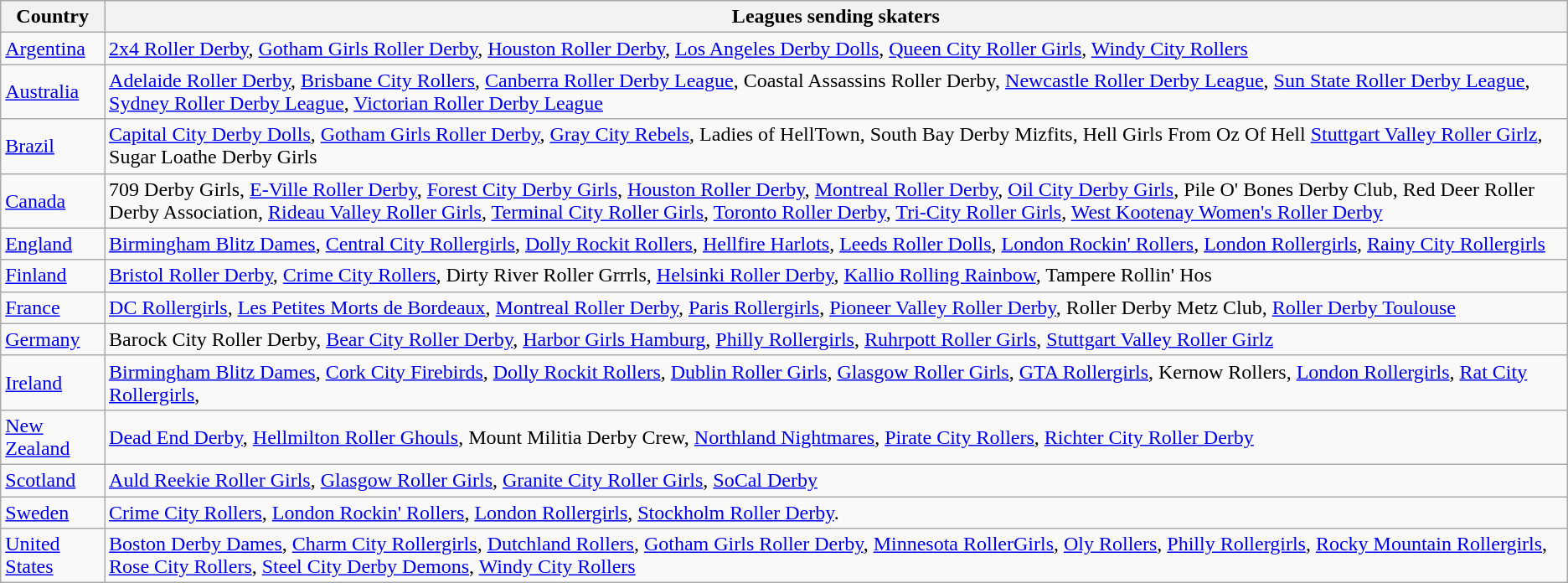<table class="wikitable">
<tr>
<th>Country</th>
<th>Leagues sending skaters</th>
</tr>
<tr>
<td><a href='#'>Argentina</a></td>
<td><a href='#'>2x4 Roller Derby</a>, <a href='#'>Gotham Girls Roller Derby</a>, <a href='#'>Houston Roller Derby</a>, <a href='#'>Los Angeles Derby Dolls</a>, <a href='#'>Queen City Roller Girls</a>, <a href='#'>Windy City Rollers</a></td>
</tr>
<tr>
<td><a href='#'>Australia</a></td>
<td><a href='#'>Adelaide Roller Derby</a>, <a href='#'>Brisbane City Rollers</a>, <a href='#'>Canberra Roller Derby League</a>, Coastal Assassins Roller Derby, <a href='#'>Newcastle Roller Derby League</a>, <a href='#'>Sun State Roller Derby League</a>, <a href='#'>Sydney Roller Derby League</a>, <a href='#'>Victorian Roller Derby League</a></td>
</tr>
<tr>
<td><a href='#'>Brazil</a></td>
<td><a href='#'>Capital City Derby Dolls</a>, <a href='#'>Gotham Girls Roller Derby</a>, <a href='#'>Gray City Rebels</a>, Ladies of HellTown, South Bay Derby Mizfits, Hell Girls From Oz Of Hell <a href='#'>Stuttgart Valley Roller Girlz</a>, Sugar Loathe Derby Girls</td>
</tr>
<tr>
<td><a href='#'>Canada</a></td>
<td>709 Derby Girls, <a href='#'>E-Ville Roller Derby</a>, <a href='#'>Forest City Derby Girls</a>, <a href='#'>Houston Roller Derby</a>, <a href='#'>Montreal Roller Derby</a>, <a href='#'>Oil City Derby Girls</a>, Pile O' Bones Derby Club, Red Deer Roller Derby Association, <a href='#'>Rideau Valley Roller Girls</a>, <a href='#'>Terminal City Roller Girls</a>, <a href='#'>Toronto Roller Derby</a>, <a href='#'>Tri-City Roller Girls</a>, <a href='#'>West Kootenay Women's Roller Derby</a></td>
</tr>
<tr>
<td><a href='#'>England</a></td>
<td><a href='#'>Birmingham Blitz Dames</a>, <a href='#'>Central City Rollergirls</a>, <a href='#'>Dolly Rockit Rollers</a>, <a href='#'>Hellfire Harlots</a>, <a href='#'>Leeds Roller Dolls</a>, <a href='#'>London Rockin' Rollers</a>, <a href='#'>London Rollergirls</a>, <a href='#'>Rainy City Rollergirls</a></td>
</tr>
<tr>
<td><a href='#'>Finland</a></td>
<td><a href='#'>Bristol Roller Derby</a>, <a href='#'>Crime City Rollers</a>, Dirty River Roller Grrrls, <a href='#'>Helsinki Roller Derby</a>, <a href='#'>Kallio Rolling Rainbow</a>, Tampere Rollin' Hos</td>
</tr>
<tr>
<td><a href='#'>France</a></td>
<td><a href='#'>DC Rollergirls</a>, <a href='#'>Les Petites Morts de Bordeaux</a>, <a href='#'>Montreal Roller Derby</a>, <a href='#'>Paris Rollergirls</a>, <a href='#'>Pioneer Valley Roller Derby</a>, Roller Derby Metz Club, <a href='#'>Roller Derby Toulouse</a></td>
</tr>
<tr>
<td><a href='#'>Germany</a></td>
<td>Barock City Roller Derby, <a href='#'>Bear City Roller Derby</a>, <a href='#'>Harbor Girls Hamburg</a>, <a href='#'>Philly Rollergirls</a>, <a href='#'>Ruhrpott Roller Girls</a>, <a href='#'>Stuttgart Valley Roller Girlz</a></td>
</tr>
<tr>
<td><a href='#'>Ireland</a></td>
<td><a href='#'>Birmingham Blitz Dames</a>, <a href='#'>Cork City Firebirds</a>, <a href='#'>Dolly Rockit Rollers</a>, <a href='#'>Dublin Roller Girls</a>, <a href='#'>Glasgow Roller Girls</a>, <a href='#'>GTA Rollergirls</a>, Kernow Rollers, <a href='#'>London Rollergirls</a>, <a href='#'>Rat City Rollergirls</a>,</td>
</tr>
<tr>
<td><a href='#'>New Zealand</a></td>
<td><a href='#'>Dead End Derby</a>, <a href='#'>Hellmilton Roller Ghouls</a>, Mount Militia Derby Crew, <a href='#'>Northland Nightmares</a>, <a href='#'>Pirate City Rollers</a>, <a href='#'>Richter City Roller Derby</a></td>
</tr>
<tr>
<td><a href='#'>Scotland</a></td>
<td><a href='#'>Auld Reekie Roller Girls</a>, <a href='#'>Glasgow Roller Girls</a>, <a href='#'>Granite City Roller Girls</a>, <a href='#'>SoCal Derby</a></td>
</tr>
<tr>
<td><a href='#'>Sweden</a></td>
<td><a href='#'>Crime City Rollers</a>, <a href='#'>London Rockin' Rollers</a>, <a href='#'>London Rollergirls</a>, <a href='#'>Stockholm Roller Derby</a>.</td>
</tr>
<tr>
<td><a href='#'>United States</a></td>
<td><a href='#'>Boston Derby Dames</a>, <a href='#'>Charm City Rollergirls</a>, <a href='#'>Dutchland Rollers</a>, <a href='#'>Gotham Girls Roller Derby</a>, <a href='#'>Minnesota RollerGirls</a>, <a href='#'>Oly Rollers</a>, <a href='#'>Philly Rollergirls</a>, <a href='#'>Rocky Mountain Rollergirls</a>, <a href='#'>Rose City Rollers</a>, <a href='#'>Steel City Derby Demons</a>, <a href='#'>Windy City Rollers</a></td>
</tr>
</table>
